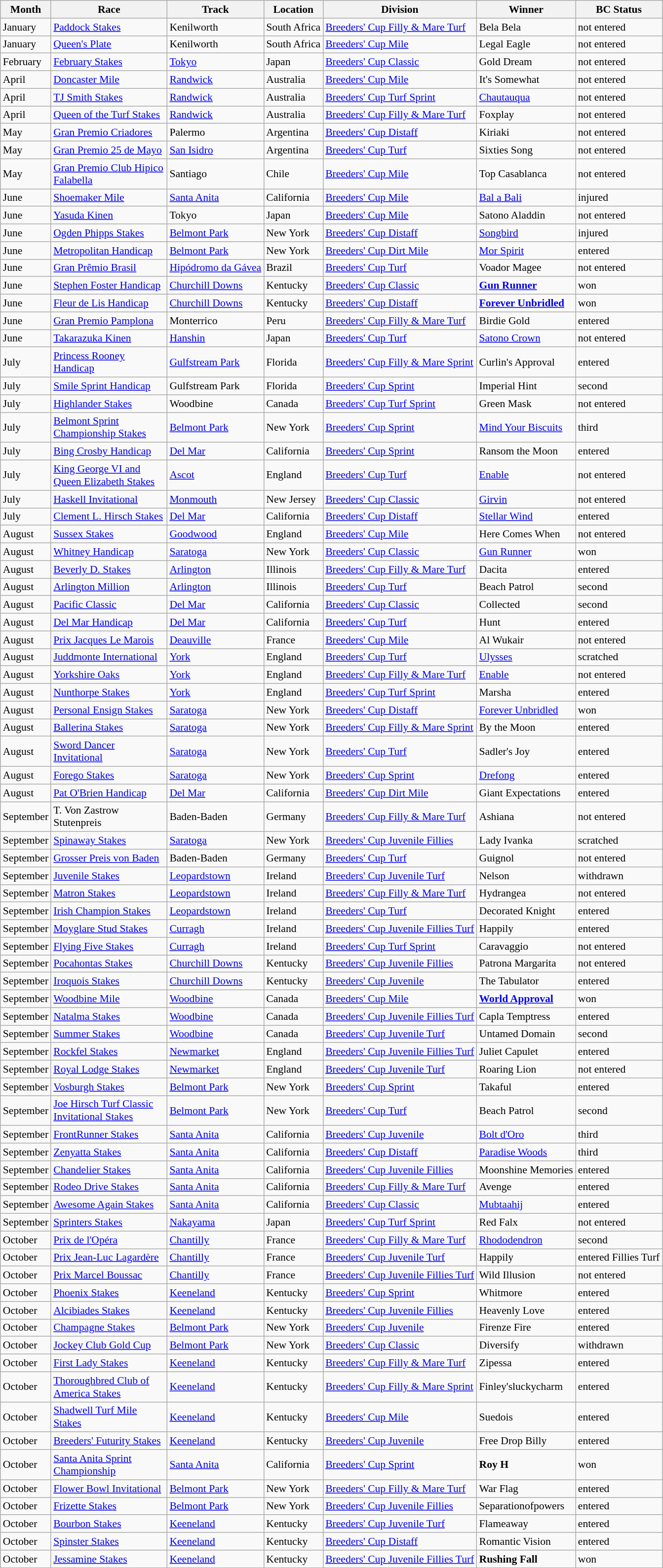<table class="wikitable sortable" style="font-size:90%">
<tr>
<th>Month</th>
<th width="150px">Race</th>
<th>Track</th>
<th>Location</th>
<th>Division</th>
<th>Winner</th>
<th>BC Status</th>
</tr>
<tr>
<td>January</td>
<td><a href='#'>Paddock Stakes</a></td>
<td>Kenilworth</td>
<td>South Africa</td>
<td><a href='#'>Breeders' Cup Filly & Mare Turf</a></td>
<td>Bela Bela</td>
<td>not entered</td>
</tr>
<tr>
<td>January</td>
<td><a href='#'>Queen's Plate</a></td>
<td>Kenilworth</td>
<td>South Africa</td>
<td><a href='#'>Breeders' Cup Mile</a></td>
<td>Legal Eagle</td>
<td>not entered</td>
</tr>
<tr>
<td>February</td>
<td><a href='#'>February Stakes</a></td>
<td><a href='#'>Tokyo</a></td>
<td>Japan</td>
<td><a href='#'>Breeders' Cup Classic</a></td>
<td>Gold Dream</td>
<td>not entered</td>
</tr>
<tr>
<td>April</td>
<td><a href='#'>Doncaster Mile</a></td>
<td><a href='#'>Randwick</a></td>
<td>Australia</td>
<td><a href='#'>Breeders' Cup Mile</a></td>
<td>It's Somewhat</td>
<td>not entered</td>
</tr>
<tr>
<td>April</td>
<td><a href='#'>TJ Smith Stakes</a></td>
<td><a href='#'>Randwick</a></td>
<td>Australia</td>
<td><a href='#'>Breeders' Cup Turf Sprint</a></td>
<td><a href='#'>Chautauqua</a></td>
<td>not entered</td>
</tr>
<tr>
<td>April</td>
<td><a href='#'>Queen of the Turf Stakes</a></td>
<td><a href='#'>Randwick</a></td>
<td>Australia</td>
<td><a href='#'>Breeders' Cup Filly & Mare Turf</a></td>
<td>Foxplay</td>
<td>not entered</td>
</tr>
<tr>
<td>May</td>
<td><a href='#'>Gran Premio Criadores</a></td>
<td>Palermo</td>
<td>Argentina</td>
<td><a href='#'>Breeders' Cup Distaff</a></td>
<td>Kiriaki</td>
<td>not entered</td>
</tr>
<tr>
<td>May</td>
<td><a href='#'>Gran Premio 25 de Mayo</a></td>
<td><a href='#'>San Isidro</a></td>
<td>Argentina</td>
<td><a href='#'>Breeders' Cup Turf</a></td>
<td>Sixties Song</td>
<td>not entered</td>
</tr>
<tr>
<td>May</td>
<td><a href='#'>Gran Premio Club Hipico Falabella</a></td>
<td>Santiago</td>
<td>Chile</td>
<td><a href='#'>Breeders' Cup Mile</a></td>
<td>Top Casablanca</td>
<td>not entered</td>
</tr>
<tr>
<td>June</td>
<td><a href='#'>Shoemaker Mile</a></td>
<td><a href='#'>Santa Anita</a></td>
<td>California</td>
<td><a href='#'>Breeders' Cup Mile</a></td>
<td><a href='#'>Bal a Bali</a></td>
<td>injured</td>
</tr>
<tr>
<td>June</td>
<td><a href='#'>Yasuda Kinen</a></td>
<td>Tokyo</td>
<td>Japan</td>
<td><a href='#'>Breeders' Cup Mile</a></td>
<td>Satono Aladdin</td>
<td>not entered</td>
</tr>
<tr>
<td>June</td>
<td><a href='#'>Ogden Phipps Stakes</a></td>
<td><a href='#'>Belmont Park</a></td>
<td>New York</td>
<td><a href='#'>Breeders' Cup Distaff</a></td>
<td><a href='#'>Songbird</a></td>
<td>injured</td>
</tr>
<tr>
<td>June</td>
<td><a href='#'>Metropolitan Handicap</a></td>
<td><a href='#'>Belmont Park</a></td>
<td>New York</td>
<td><a href='#'>Breeders' Cup Dirt Mile</a></td>
<td><a href='#'>Mor Spirit</a></td>
<td>entered</td>
</tr>
<tr>
<td>June</td>
<td><a href='#'>Gran Prêmio Brasil</a></td>
<td><a href='#'>Hipódromo da Gávea</a></td>
<td>Brazil</td>
<td><a href='#'>Breeders' Cup Turf</a></td>
<td>Voador Magee</td>
<td>not entered</td>
</tr>
<tr>
<td>June</td>
<td><a href='#'>Stephen Foster Handicap</a></td>
<td><a href='#'>Churchill Downs</a></td>
<td>Kentucky</td>
<td><a href='#'>Breeders' Cup Classic</a></td>
<td><strong><a href='#'>Gun Runner</a></strong></td>
<td>won</td>
</tr>
<tr>
<td>June</td>
<td><a href='#'>Fleur de Lis Handicap</a></td>
<td><a href='#'>Churchill Downs</a></td>
<td>Kentucky</td>
<td><a href='#'>Breeders' Cup Distaff</a></td>
<td><strong><a href='#'>Forever Unbridled</a></strong></td>
<td>won</td>
</tr>
<tr>
<td>June</td>
<td><a href='#'>Gran Premio Pamplona</a></td>
<td>Monterrico</td>
<td>Peru</td>
<td><a href='#'>Breeders' Cup Filly & Mare Turf</a></td>
<td>Birdie Gold</td>
<td>entered</td>
</tr>
<tr>
<td>June</td>
<td><a href='#'>Takarazuka Kinen</a></td>
<td><a href='#'>Hanshin</a></td>
<td>Japan</td>
<td><a href='#'>Breeders' Cup Turf</a></td>
<td><a href='#'>Satono Crown</a></td>
<td>not entered</td>
</tr>
<tr>
<td>July</td>
<td><a href='#'>Princess Rooney Handicap</a></td>
<td><a href='#'>Gulfstream Park</a></td>
<td>Florida</td>
<td><a href='#'>Breeders' Cup Filly & Mare Sprint</a></td>
<td>Curlin's Approval</td>
<td>entered</td>
</tr>
<tr>
<td>July</td>
<td><a href='#'>Smile Sprint Handicap</a></td>
<td>Gulfstream Park</td>
<td>Florida</td>
<td><a href='#'>Breeders' Cup Sprint</a></td>
<td>Imperial Hint</td>
<td>second</td>
</tr>
<tr>
<td>July</td>
<td><a href='#'>Highlander Stakes</a></td>
<td>Woodbine</td>
<td>Canada</td>
<td><a href='#'>Breeders' Cup Turf Sprint</a></td>
<td>Green Mask</td>
<td>not entered</td>
</tr>
<tr>
<td>July</td>
<td><a href='#'>Belmont Sprint Championship Stakes</a></td>
<td><a href='#'>Belmont Park</a></td>
<td>New York</td>
<td><a href='#'>Breeders' Cup Sprint</a></td>
<td><a href='#'>Mind Your Biscuits</a></td>
<td>third</td>
</tr>
<tr>
<td>July</td>
<td><a href='#'>Bing Crosby Handicap</a></td>
<td><a href='#'>Del Mar</a></td>
<td>California</td>
<td><a href='#'>Breeders' Cup Sprint</a></td>
<td>Ransom the Moon</td>
<td>entered</td>
</tr>
<tr>
<td>July</td>
<td><a href='#'>King George VI and Queen Elizabeth Stakes</a></td>
<td><a href='#'>Ascot</a></td>
<td>England</td>
<td><a href='#'>Breeders' Cup Turf</a></td>
<td><a href='#'>Enable</a></td>
<td>not entered</td>
</tr>
<tr>
<td>July</td>
<td><a href='#'>Haskell Invitational</a></td>
<td><a href='#'>Monmouth</a></td>
<td>New Jersey</td>
<td><a href='#'>Breeders' Cup Classic</a></td>
<td><a href='#'>Girvin</a></td>
<td>not entered</td>
</tr>
<tr>
<td>July</td>
<td><a href='#'>Clement L. Hirsch Stakes</a></td>
<td><a href='#'>Del Mar</a></td>
<td>California</td>
<td><a href='#'>Breeders' Cup Distaff</a></td>
<td><a href='#'>Stellar Wind</a></td>
<td>entered</td>
</tr>
<tr>
<td>August</td>
<td><a href='#'>Sussex Stakes</a></td>
<td><a href='#'>Goodwood</a></td>
<td>England</td>
<td><a href='#'>Breeders' Cup Mile</a></td>
<td>Here Comes When</td>
<td>not entered</td>
</tr>
<tr>
<td>August</td>
<td><a href='#'>Whitney Handicap</a></td>
<td><a href='#'>Saratoga</a></td>
<td>New York</td>
<td><a href='#'>Breeders' Cup Classic</a></td>
<td><a href='#'>Gun Runner</a></td>
<td>won</td>
</tr>
<tr>
<td>August</td>
<td><a href='#'>Beverly D. Stakes</a></td>
<td><a href='#'>Arlington</a></td>
<td>Illinois</td>
<td><a href='#'>Breeders' Cup Filly & Mare Turf</a></td>
<td>Dacita</td>
<td>entered</td>
</tr>
<tr>
<td>August</td>
<td><a href='#'>Arlington Million</a></td>
<td><a href='#'>Arlington</a></td>
<td>Illinois</td>
<td><a href='#'>Breeders' Cup Turf</a></td>
<td>Beach Patrol</td>
<td>second</td>
</tr>
<tr>
<td>August</td>
<td><a href='#'>Pacific Classic</a></td>
<td><a href='#'>Del Mar</a></td>
<td>California</td>
<td><a href='#'>Breeders' Cup Classic</a></td>
<td>Collected</td>
<td>second</td>
</tr>
<tr>
<td>August</td>
<td><a href='#'>Del Mar Handicap</a></td>
<td><a href='#'>Del Mar</a></td>
<td>California</td>
<td><a href='#'>Breeders' Cup Turf</a></td>
<td>Hunt</td>
<td>entered</td>
</tr>
<tr>
<td>August</td>
<td><a href='#'>Prix Jacques Le Marois</a></td>
<td><a href='#'>Deauville</a></td>
<td>France</td>
<td><a href='#'>Breeders' Cup Mile</a></td>
<td>Al Wukair</td>
<td>not entered</td>
</tr>
<tr>
<td>August</td>
<td><a href='#'>Juddmonte International</a></td>
<td><a href='#'>York</a></td>
<td>England</td>
<td><a href='#'>Breeders' Cup Turf</a></td>
<td><a href='#'>Ulysses</a></td>
<td>scratched</td>
</tr>
<tr>
<td>August</td>
<td><a href='#'>Yorkshire Oaks</a></td>
<td><a href='#'>York</a></td>
<td>England</td>
<td><a href='#'>Breeders' Cup Filly & Mare Turf</a></td>
<td><a href='#'>Enable</a></td>
<td>not entered</td>
</tr>
<tr>
<td>August</td>
<td><a href='#'>Nunthorpe Stakes</a></td>
<td><a href='#'>York</a></td>
<td>England</td>
<td><a href='#'>Breeders' Cup Turf Sprint</a></td>
<td>Marsha</td>
<td>entered</td>
</tr>
<tr>
<td>August</td>
<td><a href='#'>Personal Ensign Stakes</a></td>
<td><a href='#'>Saratoga</a></td>
<td>New York</td>
<td><a href='#'>Breeders' Cup Distaff</a></td>
<td><a href='#'>Forever Unbridled</a></td>
<td>won</td>
</tr>
<tr>
<td>August</td>
<td><a href='#'>Ballerina Stakes</a></td>
<td><a href='#'>Saratoga</a></td>
<td>New York</td>
<td><a href='#'>Breeders' Cup Filly & Mare Sprint</a></td>
<td>By the Moon</td>
<td>entered</td>
</tr>
<tr>
<td>August</td>
<td><a href='#'>Sword Dancer Invitational</a></td>
<td><a href='#'>Saratoga</a></td>
<td>New York</td>
<td><a href='#'>Breeders' Cup Turf</a></td>
<td>Sadler's Joy</td>
<td>entered</td>
</tr>
<tr>
<td>August</td>
<td><a href='#'>Forego Stakes</a></td>
<td><a href='#'>Saratoga</a></td>
<td>New York</td>
<td><a href='#'>Breeders' Cup Sprint</a></td>
<td><a href='#'>Drefong</a></td>
<td>entered</td>
</tr>
<tr>
<td>August</td>
<td><a href='#'>Pat O'Brien Handicap</a></td>
<td><a href='#'>Del Mar</a></td>
<td>California</td>
<td><a href='#'>Breeders' Cup Dirt Mile</a></td>
<td>Giant Expectations</td>
<td>entered</td>
</tr>
<tr>
<td>September</td>
<td>T. Von Zastrow Stutenpreis</td>
<td>Baden-Baden</td>
<td>Germany</td>
<td><a href='#'>Breeders' Cup Filly & Mare Turf</a></td>
<td>Ashiana</td>
<td>not entered</td>
</tr>
<tr>
<td>September</td>
<td><a href='#'>Spinaway Stakes</a></td>
<td><a href='#'>Saratoga</a></td>
<td>New York</td>
<td><a href='#'>Breeders' Cup Juvenile Fillies</a></td>
<td>Lady Ivanka</td>
<td>scratched</td>
</tr>
<tr>
<td>September</td>
<td><a href='#'>Grosser Preis von Baden</a></td>
<td>Baden-Baden</td>
<td>Germany</td>
<td><a href='#'>Breeders' Cup Turf</a></td>
<td>Guignol</td>
<td>not entered</td>
</tr>
<tr>
<td>September</td>
<td><a href='#'>Juvenile Stakes</a></td>
<td><a href='#'>Leopardstown</a></td>
<td>Ireland</td>
<td><a href='#'>Breeders' Cup Juvenile Turf</a></td>
<td>Nelson</td>
<td>withdrawn</td>
</tr>
<tr>
<td>September</td>
<td><a href='#'>Matron Stakes</a></td>
<td><a href='#'>Leopardstown</a></td>
<td>Ireland</td>
<td><a href='#'>Breeders' Cup Filly & Mare Turf</a></td>
<td>Hydrangea</td>
<td>not entered</td>
</tr>
<tr>
<td>September</td>
<td><a href='#'>Irish Champion Stakes</a></td>
<td><a href='#'>Leopardstown</a></td>
<td>Ireland</td>
<td><a href='#'>Breeders' Cup Turf</a></td>
<td>Decorated Knight</td>
<td>entered</td>
</tr>
<tr>
<td>September</td>
<td><a href='#'>Moyglare Stud Stakes</a></td>
<td><a href='#'>Curragh</a></td>
<td>Ireland</td>
<td><a href='#'>Breeders' Cup Juvenile Fillies Turf</a></td>
<td>Happily</td>
<td>entered</td>
</tr>
<tr>
<td>September</td>
<td><a href='#'>Flying Five Stakes</a></td>
<td><a href='#'>Curragh</a></td>
<td>Ireland</td>
<td><a href='#'>Breeders' Cup Turf Sprint</a></td>
<td>Caravaggio</td>
<td>not entered</td>
</tr>
<tr>
<td>September</td>
<td><a href='#'>Pocahontas Stakes</a></td>
<td><a href='#'>Churchill Downs</a></td>
<td>Kentucky</td>
<td><a href='#'>Breeders' Cup Juvenile Fillies</a></td>
<td>Patrona Margarita</td>
<td>not entered</td>
</tr>
<tr>
<td>September</td>
<td><a href='#'>Iroquois Stakes</a></td>
<td><a href='#'>Churchill Downs</a></td>
<td>Kentucky</td>
<td><a href='#'>Breeders' Cup Juvenile</a></td>
<td>The Tabulator</td>
<td>entered</td>
</tr>
<tr>
<td>September</td>
<td><a href='#'>Woodbine Mile</a></td>
<td><a href='#'>Woodbine</a></td>
<td>Canada</td>
<td><a href='#'>Breeders' Cup Mile</a></td>
<td><strong><a href='#'>World Approval</a></strong></td>
<td>won</td>
</tr>
<tr>
<td>September</td>
<td><a href='#'>Natalma Stakes</a></td>
<td><a href='#'>Woodbine</a></td>
<td>Canada</td>
<td><a href='#'>Breeders' Cup Juvenile Fillies Turf</a></td>
<td>Capla Temptress</td>
<td>entered</td>
</tr>
<tr>
<td>September</td>
<td><a href='#'>Summer Stakes</a></td>
<td><a href='#'>Woodbine</a></td>
<td>Canada</td>
<td><a href='#'>Breeders' Cup Juvenile Turf</a></td>
<td>Untamed Domain</td>
<td>second</td>
</tr>
<tr>
<td>September</td>
<td><a href='#'>Rockfel Stakes</a></td>
<td><a href='#'>Newmarket</a></td>
<td>England</td>
<td><a href='#'>Breeders' Cup Juvenile Fillies Turf</a></td>
<td>Juliet Capulet</td>
<td>entered</td>
</tr>
<tr>
<td>September</td>
<td><a href='#'>Royal Lodge Stakes</a></td>
<td><a href='#'>Newmarket</a></td>
<td>England</td>
<td><a href='#'>Breeders' Cup Juvenile Turf</a></td>
<td>Roaring Lion</td>
<td>not entered</td>
</tr>
<tr>
<td>September</td>
<td><a href='#'>Vosburgh Stakes</a></td>
<td><a href='#'>Belmont Park</a></td>
<td>New York</td>
<td><a href='#'>Breeders' Cup Sprint</a></td>
<td>Takaful</td>
<td>entered</td>
</tr>
<tr>
<td>September</td>
<td><a href='#'>Joe Hirsch Turf Classic Invitational Stakes</a></td>
<td><a href='#'>Belmont Park</a></td>
<td>New York</td>
<td><a href='#'>Breeders' Cup Turf</a></td>
<td>Beach Patrol</td>
<td>second</td>
</tr>
<tr>
<td>September</td>
<td><a href='#'>FrontRunner Stakes</a></td>
<td><a href='#'>Santa Anita</a></td>
<td>California</td>
<td><a href='#'>Breeders' Cup Juvenile</a></td>
<td><a href='#'>Bolt d'Oro</a></td>
<td>third</td>
</tr>
<tr>
<td>September</td>
<td><a href='#'>Zenyatta Stakes</a></td>
<td><a href='#'>Santa Anita</a></td>
<td>California</td>
<td><a href='#'>Breeders' Cup Distaff</a></td>
<td><a href='#'>Paradise Woods</a></td>
<td>third</td>
</tr>
<tr>
<td>September</td>
<td><a href='#'>Chandelier Stakes</a></td>
<td><a href='#'>Santa Anita</a></td>
<td>California</td>
<td><a href='#'>Breeders' Cup Juvenile Fillies</a></td>
<td>Moonshine Memories</td>
<td>entered</td>
</tr>
<tr>
<td>September</td>
<td><a href='#'>Rodeo Drive Stakes</a></td>
<td><a href='#'>Santa Anita</a></td>
<td>California</td>
<td><a href='#'>Breeders' Cup Filly & Mare Turf</a></td>
<td>Avenge</td>
<td>entered</td>
</tr>
<tr>
<td>September</td>
<td><a href='#'>Awesome Again Stakes</a></td>
<td><a href='#'>Santa Anita</a></td>
<td>California</td>
<td><a href='#'>Breeders' Cup Classic</a></td>
<td><a href='#'>Mubtaahij</a></td>
<td>entered</td>
</tr>
<tr>
<td>September</td>
<td><a href='#'>Sprinters Stakes</a></td>
<td><a href='#'>Nakayama</a></td>
<td>Japan</td>
<td><a href='#'>Breeders' Cup Turf Sprint</a></td>
<td>Red Falx</td>
<td>not entered</td>
</tr>
<tr>
<td>October</td>
<td><a href='#'>Prix de l'Opéra</a></td>
<td><a href='#'>Chantilly</a></td>
<td>France</td>
<td><a href='#'>Breeders' Cup Filly & Mare Turf</a></td>
<td><a href='#'>Rhododendron</a></td>
<td>second</td>
</tr>
<tr>
<td>October</td>
<td><a href='#'>Prix Jean-Luc Lagardère</a></td>
<td><a href='#'>Chantilly</a></td>
<td>France</td>
<td><a href='#'>Breeders' Cup Juvenile Turf</a></td>
<td>Happily</td>
<td>entered Fillies Turf</td>
</tr>
<tr>
<td>October</td>
<td><a href='#'>Prix Marcel Boussac</a></td>
<td><a href='#'>Chantilly</a></td>
<td>France</td>
<td><a href='#'>Breeders' Cup Juvenile Fillies Turf</a></td>
<td>Wild Illusion</td>
<td>not entered</td>
</tr>
<tr>
<td>October</td>
<td><a href='#'>Phoenix Stakes</a></td>
<td><a href='#'>Keeneland</a></td>
<td>Kentucky</td>
<td><a href='#'>Breeders' Cup Sprint</a></td>
<td>Whitmore</td>
<td>entered</td>
</tr>
<tr>
<td>October</td>
<td><a href='#'>Alcibiades Stakes</a></td>
<td><a href='#'>Keeneland</a></td>
<td>Kentucky</td>
<td><a href='#'>Breeders' Cup Juvenile Fillies</a></td>
<td>Heavenly Love</td>
<td>entered</td>
</tr>
<tr>
<td>October</td>
<td><a href='#'>Champagne Stakes</a></td>
<td><a href='#'>Belmont Park</a></td>
<td>New York</td>
<td><a href='#'>Breeders' Cup Juvenile</a></td>
<td>Firenze Fire</td>
<td>entered</td>
</tr>
<tr>
<td>October</td>
<td><a href='#'>Jockey Club Gold Cup</a></td>
<td><a href='#'>Belmont Park</a></td>
<td>New York</td>
<td><a href='#'>Breeders' Cup Classic</a></td>
<td>Diversify</td>
<td>withdrawn</td>
</tr>
<tr>
<td>October</td>
<td><a href='#'>First Lady Stakes</a></td>
<td><a href='#'>Keeneland</a></td>
<td>Kentucky</td>
<td><a href='#'>Breeders' Cup Filly & Mare Turf</a></td>
<td>Zipessa</td>
<td>entered</td>
</tr>
<tr>
<td>October</td>
<td><a href='#'>Thoroughbred Club of America Stakes</a></td>
<td><a href='#'>Keeneland</a></td>
<td>Kentucky</td>
<td><a href='#'>Breeders' Cup Filly & Mare Sprint</a></td>
<td>Finley'sluckycharm</td>
<td>entered</td>
</tr>
<tr>
<td>October</td>
<td><a href='#'>Shadwell Turf Mile Stakes</a></td>
<td><a href='#'>Keeneland</a></td>
<td>Kentucky</td>
<td><a href='#'>Breeders' Cup Mile</a></td>
<td>Suedois</td>
<td>entered</td>
</tr>
<tr>
<td>October</td>
<td><a href='#'>Breeders' Futurity Stakes</a></td>
<td><a href='#'>Keeneland</a></td>
<td>Kentucky</td>
<td><a href='#'>Breeders' Cup Juvenile</a></td>
<td>Free Drop Billy</td>
<td>entered</td>
</tr>
<tr>
<td>October</td>
<td><a href='#'>Santa Anita Sprint Championship</a></td>
<td><a href='#'>Santa Anita</a></td>
<td>California</td>
<td><a href='#'>Breeders' Cup Sprint</a></td>
<td><strong>Roy H</strong></td>
<td>won</td>
</tr>
<tr>
<td>October</td>
<td><a href='#'>Flower Bowl Invitational</a></td>
<td><a href='#'>Belmont Park</a></td>
<td>New York</td>
<td><a href='#'>Breeders' Cup Filly & Mare Turf</a></td>
<td>War Flag</td>
<td>entered</td>
</tr>
<tr>
<td>October</td>
<td><a href='#'>Frizette Stakes</a></td>
<td><a href='#'>Belmont Park</a></td>
<td>New York</td>
<td><a href='#'>Breeders' Cup Juvenile Fillies</a></td>
<td>Separationofpowers</td>
<td>entered</td>
</tr>
<tr>
<td>October</td>
<td><a href='#'>Bourbon Stakes</a></td>
<td><a href='#'>Keeneland</a></td>
<td>Kentucky</td>
<td><a href='#'>Breeders' Cup Juvenile Turf</a></td>
<td>Flameaway</td>
<td>entered</td>
</tr>
<tr>
<td>October</td>
<td><a href='#'>Spinster Stakes</a></td>
<td><a href='#'>Keeneland</a></td>
<td>Kentucky</td>
<td><a href='#'>Breeders' Cup Distaff</a></td>
<td>Romantic Vision</td>
<td>entered</td>
</tr>
<tr>
<td>October</td>
<td><a href='#'>Jessamine Stakes</a></td>
<td><a href='#'>Keeneland</a></td>
<td>Kentucky</td>
<td><a href='#'>Breeders' Cup Juvenile Fillies Turf</a></td>
<td><strong>Rushing Fall</strong></td>
<td>won</td>
</tr>
<tr>
</tr>
</table>
